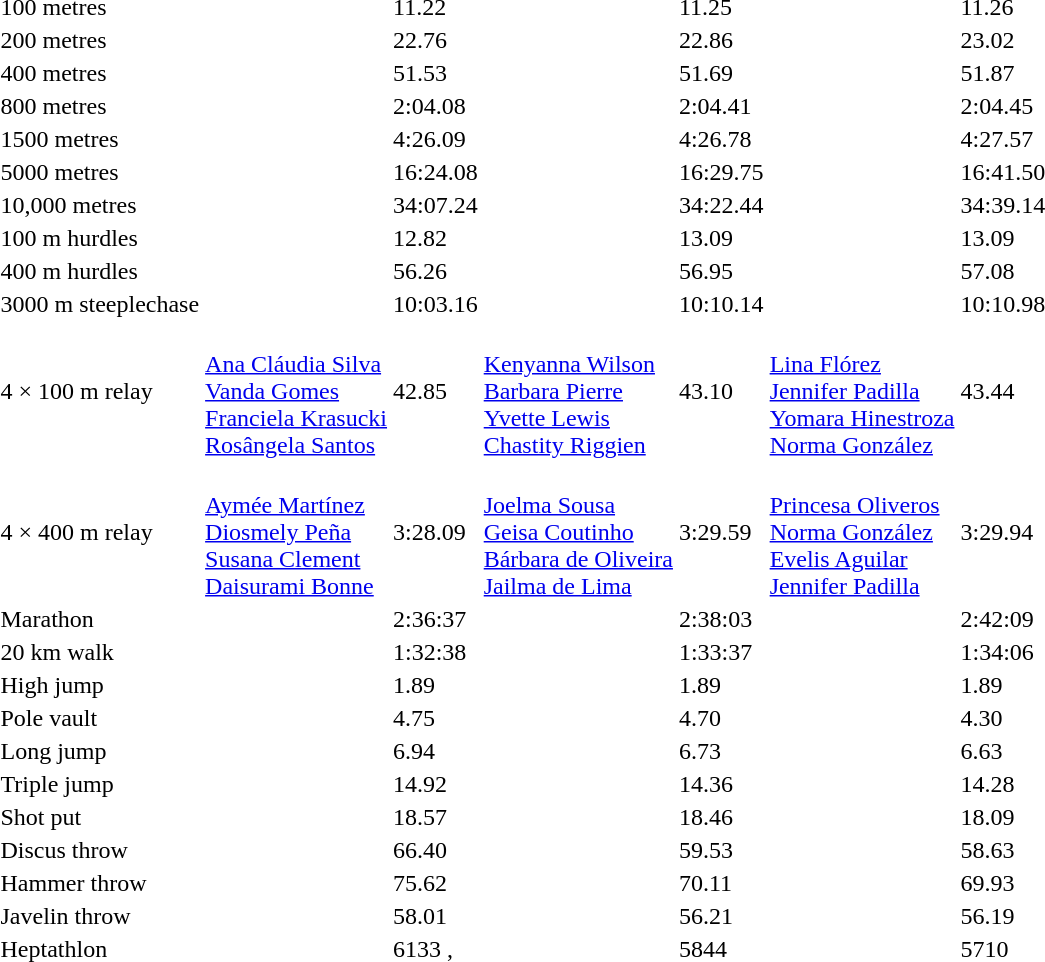<table>
<tr>
<td>100 metres<br></td>
<td></td>
<td>11.22 <strong></strong></td>
<td></td>
<td>11.25</td>
<td></td>
<td>11.26 <strong></strong></td>
</tr>
<tr>
<td>200 metres<br></td>
<td></td>
<td>22.76</td>
<td></td>
<td>22.86 <strong></strong></td>
<td></td>
<td>23.02 <strong></strong></td>
</tr>
<tr>
<td>400 metres<br></td>
<td></td>
<td>51.53 <strong></strong></td>
<td></td>
<td>51.69 <strong></strong></td>
<td></td>
<td>51.87</td>
</tr>
<tr>
<td>800 metres<br></td>
<td></td>
<td>2:04.08</td>
<td></td>
<td>2:04.41 <strong></strong></td>
<td></td>
<td>2:04.45</td>
</tr>
<tr>
<td>1500 metres<br></td>
<td></td>
<td>4:26.09</td>
<td></td>
<td>4:26.78</td>
<td></td>
<td>4:27.57</td>
</tr>
<tr>
<td>5000 metres<br></td>
<td></td>
<td>16:24.08</td>
<td></td>
<td>16:29.75</td>
<td></td>
<td>16:41.50</td>
</tr>
<tr>
<td>10,000 metres<br></td>
<td></td>
<td>34:07.24</td>
<td></td>
<td>34:22.44</td>
<td></td>
<td>34:39.14 <strong></strong></td>
</tr>
<tr>
<td>100 m hurdles<br></td>
<td></td>
<td>12.82</td>
<td></td>
<td>13.09</td>
<td></td>
<td>13.09</td>
</tr>
<tr>
<td>400 m hurdles<br></td>
<td></td>
<td>56.26 <strong></strong></td>
<td></td>
<td>56.95  <strong></strong></td>
<td></td>
<td>57.08 <strong></strong></td>
</tr>
<tr>
<td>3000 m steeplechase<br></td>
<td></td>
<td>10:03.16</td>
<td></td>
<td>10:10.14</td>
<td></td>
<td>10:10.98</td>
</tr>
<tr>
<td>4 × 100 m relay<br></td>
<td><br><a href='#'>Ana Cláudia Silva</a><br><a href='#'>Vanda Gomes</a><br><a href='#'>Franciela Krasucki</a><br><a href='#'>Rosângela Santos</a></td>
<td>42.85 <strong></strong></td>
<td><br><a href='#'>Kenyanna Wilson</a><br><a href='#'>Barbara Pierre</a><br><a href='#'>Yvette Lewis</a><br><a href='#'>Chastity Riggien</a></td>
<td>43.10</td>
<td><br><a href='#'>Lina Flórez</a><br><a href='#'>Jennifer Padilla</a><br><a href='#'>Yomara Hinestroza</a><br><a href='#'>Norma González</a></td>
<td>43.44 <strong></strong></td>
</tr>
<tr>
<td>4 × 400 m relay<br> </td>
<td><br><a href='#'>Aymée Martínez</a><br><a href='#'>Diosmely Peña</a><br><a href='#'>Susana Clement</a><br><a href='#'>Daisurami Bonne</a></td>
<td>3:28.09</td>
<td><br><a href='#'>Joelma Sousa</a><br><a href='#'>Geisa Coutinho</a><br><a href='#'>Bárbara de Oliveira</a><br><a href='#'>Jailma de Lima</a></td>
<td>3:29.59</td>
<td><br><a href='#'>Princesa Oliveros</a><br><a href='#'>Norma González</a><br><a href='#'>Evelis Aguilar</a><br><a href='#'>Jennifer Padilla</a></td>
<td>3:29.94 <strong></strong></td>
</tr>
<tr>
<td>Marathon<br></td>
<td></td>
<td>2:36:37 <strong></strong></td>
<td></td>
<td>2:38:03</td>
<td></td>
<td>2:42:09</td>
</tr>
<tr>
<td>20 km walk<br></td>
<td></td>
<td>1:32:38  <strong></strong></td>
<td></td>
<td>1:33:37 <strong></strong></td>
<td></td>
<td>1:34:06</td>
</tr>
<tr>
<td>High jump<br></td>
<td></td>
<td>1.89 <strong></strong></td>
<td></td>
<td>1.89 <strong></strong></td>
<td></td>
<td>1.89</td>
</tr>
<tr>
<td>Pole vault<br></td>
<td></td>
<td>4.75 <strong></strong></td>
<td></td>
<td>4.70</td>
<td></td>
<td>4.30</td>
</tr>
<tr>
<td>Long jump<br></td>
<td></td>
<td>6.94 <strong></strong></td>
<td></td>
<td>6.73</td>
<td></td>
<td>6.63 <strong></strong></td>
</tr>
<tr>
<td>Triple jump<br></td>
<td></td>
<td>14.92 <strong></strong></td>
<td></td>
<td>14.36</td>
<td></td>
<td>14.28</td>
</tr>
<tr>
<td>Shot put<br></td>
<td></td>
<td>18.57</td>
<td></td>
<td>18.46 <strong></strong></td>
<td></td>
<td>18.09</td>
</tr>
<tr>
<td>Discus throw<br></td>
<td></td>
<td>66.40 <strong></strong></td>
<td></td>
<td>59.53</td>
<td></td>
<td>58.63</td>
</tr>
<tr>
<td>Hammer throw<br></td>
<td></td>
<td>75.62 <strong></strong></td>
<td></td>
<td>70.11</td>
<td></td>
<td>69.93</td>
</tr>
<tr>
<td>Javelin throw<br></td>
<td></td>
<td>58.01 <strong></strong></td>
<td></td>
<td>56.21</td>
<td></td>
<td>56.19</td>
</tr>
<tr>
<td>Heptathlon<br></td>
<td></td>
<td>6133 <strong></strong>, <strong></strong></td>
<td></td>
<td>5844</td>
<td></td>
<td>5710 <strong></strong></td>
</tr>
</table>
